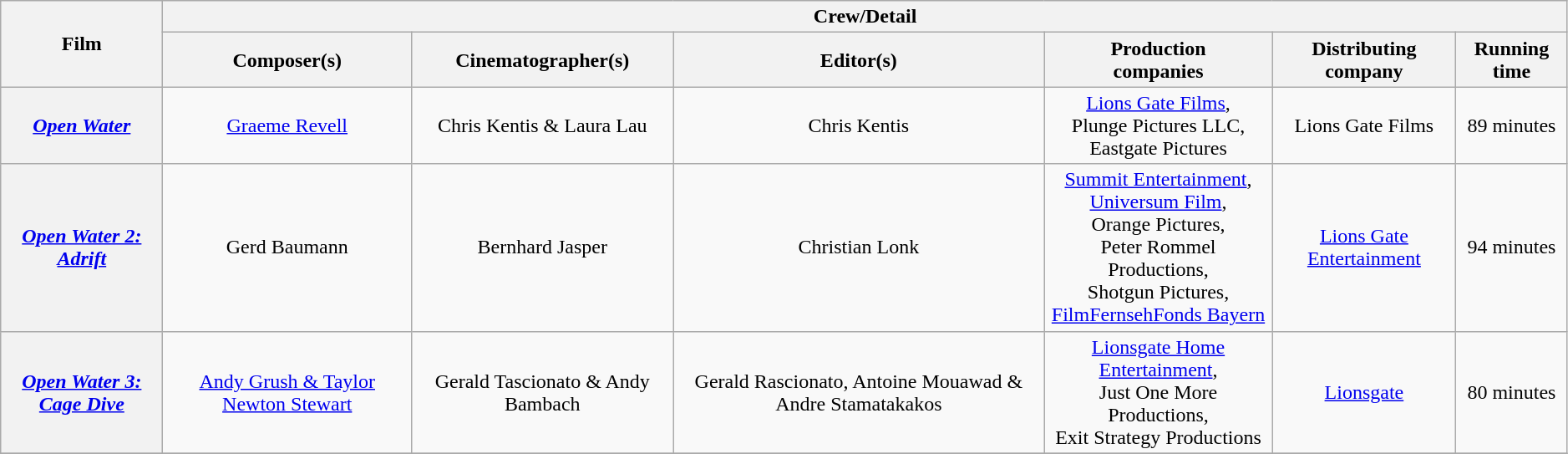<table class="wikitable sortable" style="text-align:center; width:99%;">
<tr>
<th rowspan="2">Film</th>
<th colspan="7">Crew/Detail</th>
</tr>
<tr>
<th style="text-align:center;">Composer(s)</th>
<th style="text-align:center;">Cinematographer(s)</th>
<th style="text-align:center;">Editor(s)</th>
<th style="text-align:center;">Production <br>companies</th>
<th style="text-align:center;">Distributing <br>company</th>
<th style="text-align:center;">Running time</th>
</tr>
<tr>
<th><em><a href='#'>Open Water</a></em></th>
<td><a href='#'>Graeme Revell</a></td>
<td>Chris Kentis & Laura Lau</td>
<td>Chris Kentis</td>
<td><a href='#'>Lions Gate Films</a>,  <br>Plunge Pictures LLC,  <br>Eastgate Pictures</td>
<td>Lions Gate Films</td>
<td>89 minutes</td>
</tr>
<tr>
<th><em><a href='#'>Open Water 2: Adrift</a></em></th>
<td>Gerd Baumann</td>
<td>Bernhard Jasper</td>
<td>Christian Lonk</td>
<td><a href='#'>Summit Entertainment</a>,  <br><a href='#'>Universum Film</a>,  <br>Orange Pictures,  <br>Peter Rommel Productions,  <br>Shotgun Pictures,  <br><a href='#'>FilmFernsehFonds Bayern</a></td>
<td><a href='#'>Lions Gate Entertainment</a></td>
<td>94 minutes</td>
</tr>
<tr>
<th><em><a href='#'>Open Water 3: Cage Dive</a></em></th>
<td><a href='#'>Andy Grush & Taylor Newton Stewart</a></td>
<td>Gerald Tascionato & Andy Bambach</td>
<td>Gerald Rascionato, Antoine Mouawad & Andre Stamatakakos</td>
<td><a href='#'>Lionsgate Home Entertainment</a>,  <br>Just One More Productions,  <br>Exit Strategy Productions</td>
<td><a href='#'>Lionsgate</a></td>
<td>80 minutes</td>
</tr>
<tr>
</tr>
</table>
